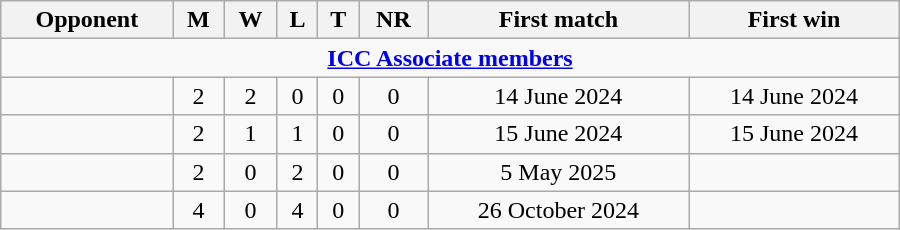<table class="wikitable" style="text-align: center; width: 600px;">
<tr>
<th>Opponent</th>
<th>M</th>
<th>W</th>
<th>L</th>
<th>T</th>
<th>NR</th>
<th>First match</th>
<th>First win</th>
</tr>
<tr>
<td colspan="8" style="text-align: center;"><strong><a href='#'>ICC Associate members</a></strong></td>
</tr>
<tr>
<td align=left></td>
<td>2</td>
<td>2</td>
<td>0</td>
<td>0</td>
<td>0</td>
<td>14 June 2024</td>
<td>14 June 2024</td>
</tr>
<tr>
<td align=left></td>
<td>2</td>
<td>1</td>
<td>1</td>
<td>0</td>
<td>0</td>
<td>15 June 2024</td>
<td>15 June 2024</td>
</tr>
<tr>
<td align=left></td>
<td>2</td>
<td>0</td>
<td>2</td>
<td>0</td>
<td>0</td>
<td>5 May 2025</td>
<td></td>
</tr>
<tr>
<td align=left></td>
<td>4</td>
<td>0</td>
<td>4</td>
<td>0</td>
<td>0</td>
<td>26 October 2024</td>
<td></td>
</tr>
</table>
